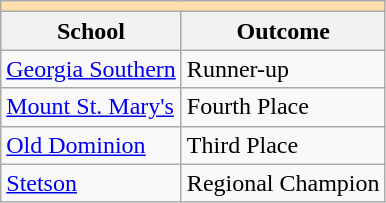<table class="wikitable" style="float:left; margin-right:1em;">
<tr>
<th colspan="3" style="background:#ffdead;"></th>
</tr>
<tr>
<th>School</th>
<th>Outcome</th>
</tr>
<tr>
<td><a href='#'>Georgia Southern</a></td>
<td>Runner-up</td>
</tr>
<tr>
<td><a href='#'>Mount St. Mary's</a></td>
<td>Fourth Place</td>
</tr>
<tr>
<td><a href='#'>Old Dominion</a></td>
<td>Third Place</td>
</tr>
<tr>
<td><a href='#'>Stetson</a></td>
<td>Regional Champion</td>
</tr>
</table>
